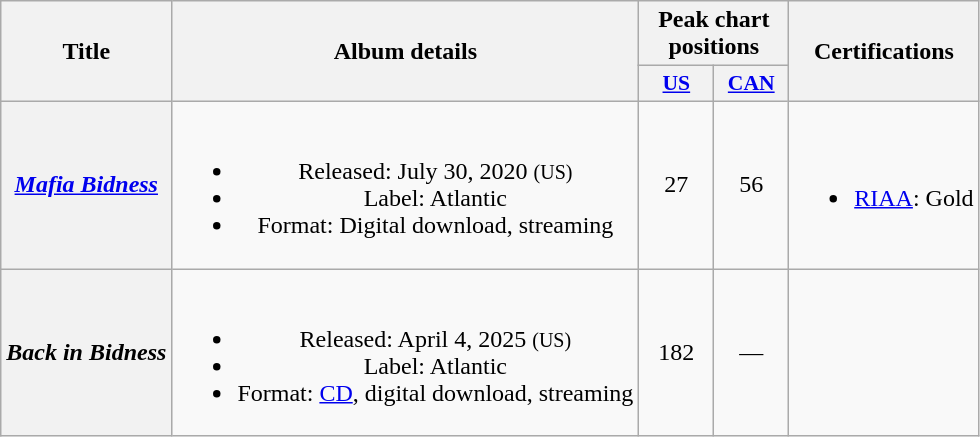<table class="wikitable plainrowheaders" style="text-align:center">
<tr>
<th rowspan="2">Title</th>
<th rowspan="2">Album details</th>
<th colspan="2">Peak chart positions</th>
<th rowspan="2">Certifications</th>
</tr>
<tr>
<th scope="col" style="width:3em;font-size:90%;"><a href='#'>US</a><br></th>
<th scope="col" style="width:3em;font-size:90%;"><a href='#'>CAN</a><br></th>
</tr>
<tr>
<th scope="row"><em><a href='#'>Mafia Bidness</a></em></th>
<td><br><ul><li>Released: July 30, 2020 <small>(US)</small></li><li>Label: Atlantic</li><li>Format: Digital download, streaming</li></ul></td>
<td>27</td>
<td>56</td>
<td><br><ul><li><a href='#'>RIAA</a>: Gold</li></ul></td>
</tr>
<tr>
<th scope="row"><em>Back in Bidness</em></th>
<td><br><ul><li>Released: April 4, 2025 <small>(US)</small></li><li>Label: Atlantic</li><li>Format: <a href='#'>CD</a>, digital download, streaming</li></ul></td>
<td>182</td>
<td>—</td>
<td></td>
</tr>
</table>
